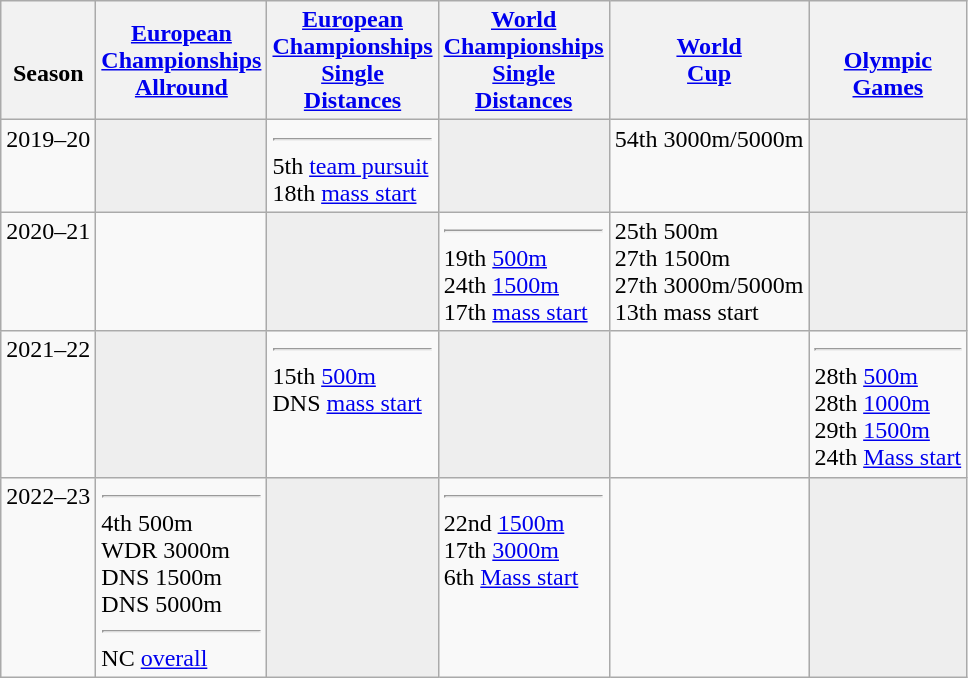<table class="wikitable">
<tr>
<th><br> Season</th>
<th><a href='#'>European <br> Championships <br> Allround</a></th>
<th><a href='#'>European <br> Championships <br> Single <br> Distances</a></th>
<th><a href='#'>World <br> Championships <br> Single <br> Distances</a></th>
<th><a href='#'>World <br> Cup</a></th>
<th> <br> <a href='#'>Olympic <br> Games</a></th>
</tr>
<tr style="vertical-align: top;">
<td>2019–20</td>
<td bgcolor="#EEEEEE"></td>
<td> <hr> 5th <a href='#'>team pursuit</a> <br> 18th <a href='#'>mass start</a></td>
<td bgcolor="#EEEEEE"></td>
<td>54th 3000m/5000m</td>
<td bgcolor="#EEEEEE"></td>
</tr>
<tr style="vertical-align: top;">
<td>2020–21</td>
<td></td>
<td bgcolor="#EEEEEE"></td>
<td> <hr> 19th <a href='#'>500m</a> <br> 24th <a href='#'>1500m</a> <br> 17th <a href='#'>mass start</a></td>
<td>25th 500m <br> 27th 1500m <br> 27th 3000m/5000m <br> 13th mass start</td>
<td bgcolor="#EEEEEE"></td>
</tr>
<tr style="vertical-align: top;">
<td>2021–22</td>
<td bgcolor="#EEEEEE"></td>
<td> <hr> 15th <a href='#'>500m</a> <br> DNS <a href='#'>mass start</a></td>
<td bgcolor="#EEEEEE"></td>
<td></td>
<td> <hr> 28th <a href='#'>500m</a> <br> 28th <a href='#'>1000m</a> <br> 29th <a href='#'>1500m</a> <br> 24th <a href='#'>Mass start</a></td>
</tr>
<tr style="vertical-align: top;">
<td>2022–23</td>
<td> <hr> 4th 500m <br> WDR 3000m <br> DNS 1500m <br> DNS 5000m <hr> NC <a href='#'>overall</a></td>
<td bgcolor="#EEEEEE"></td>
<td> <hr> 22nd <a href='#'>1500m</a> <br> 17th <a href='#'>3000m</a> <br> 6th <a href='#'>Mass start</a></td>
<td></td>
<td bgcolor="#EEEEEE"></td>
</tr>
</table>
